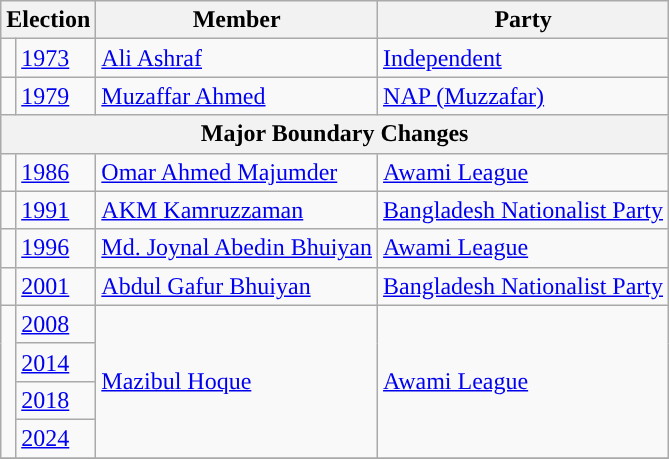<table class="wikitable">
<tr>
<th colspan="2">Election</th>
<th>Member</th>
<th>Party</th>
</tr>
<tr>
<td style="background-color:"></td>
<td><a href='#'>1973</a></td>
<td><a href='#'>Ali Ashraf</a></td>
<td><a href='#'>Independent</a></td>
</tr>
<tr>
<td style="background-color:"></td>
<td><a href='#'>1979</a></td>
<td><a href='#'>Muzaffar Ahmed</a></td>
<td><a href='#'>NAP (Muzzafar)</a></td>
</tr>
<tr>
<th colspan="4">Major Boundary Changes</th>
</tr>
<tr>
<td style="background-color:"></td>
<td><a href='#'>1986</a></td>
<td><a href='#'>Omar Ahmed Majumder</a></td>
<td><a href='#'>Awami League</a></td>
</tr>
<tr>
<td style="background-color:"></td>
<td><a href='#'>1991</a></td>
<td><a href='#'>AKM Kamruzzaman</a></td>
<td><a href='#'>Bangladesh Nationalist Party</a></td>
</tr>
<tr>
<td style="background-color:"></td>
<td><a href='#'>1996</a></td>
<td><a href='#'>Md. Joynal Abedin Bhuiyan</a></td>
<td><a href='#'>Awami League</a></td>
</tr>
<tr>
<td style="background-color:"></td>
<td><a href='#'>2001</a></td>
<td><a href='#'>Abdul Gafur Bhuiyan</a></td>
<td><a href='#'>Bangladesh Nationalist Party</a></td>
</tr>
<tr>
<td rowspan="4" style="background-color:"></td>
<td><a href='#'>2008</a></td>
<td rowspan="4"><a href='#'>Mazibul Hoque</a></td>
<td rowspan="4"><a href='#'>Awami League</a></td>
</tr>
<tr>
<td><a href='#'>2014</a></td>
</tr>
<tr>
<td><a href='#'>2018</a></td>
</tr>
<tr>
<td><a href='#'>2024</a></td>
</tr>
<tr>
</tr>
</table>
